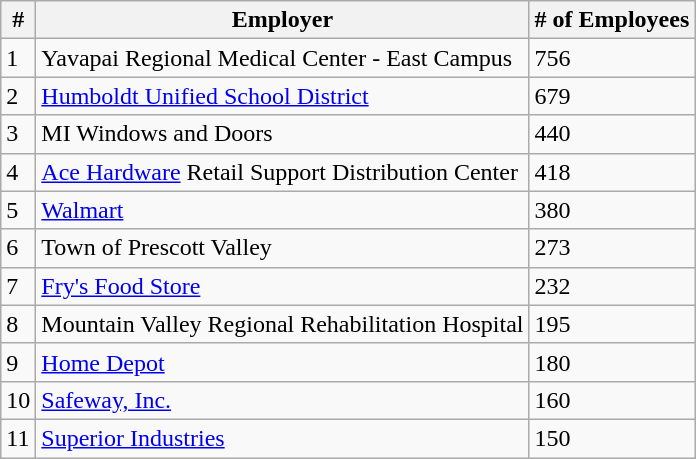<table class="wikitable" border="1">
<tr>
<th>#</th>
<th>Employer</th>
<th># of Employees</th>
</tr>
<tr>
<td>1</td>
<td>Yavapai Regional Medical Center - East Campus</td>
<td>756</td>
</tr>
<tr>
<td>2</td>
<td><a href='#'>Humboldt Unified School District</a></td>
<td>679</td>
</tr>
<tr>
<td>3</td>
<td>MI Windows and Doors</td>
<td>440</td>
</tr>
<tr>
<td>4</td>
<td><a href='#'>Ace Hardware</a> Retail Support Distribution Center</td>
<td>418</td>
</tr>
<tr>
<td>5</td>
<td><a href='#'>Walmart</a></td>
<td>380</td>
</tr>
<tr>
<td>6</td>
<td>Town of Prescott Valley</td>
<td>273</td>
</tr>
<tr>
<td>7</td>
<td><a href='#'>Fry's Food Store</a></td>
<td>232</td>
</tr>
<tr>
<td>8</td>
<td>Mountain Valley Regional Rehabilitation Hospital</td>
<td>195</td>
</tr>
<tr>
<td>9</td>
<td><a href='#'>Home Depot</a></td>
<td>180</td>
</tr>
<tr>
<td>10</td>
<td><a href='#'>Safeway, Inc.</a></td>
<td>160</td>
</tr>
<tr>
<td>11</td>
<td><a href='#'>Superior Industries</a></td>
<td>150</td>
</tr>
</table>
